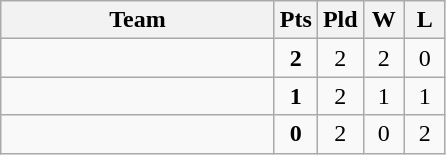<table class=wikitable style="text-align:center">
<tr>
<th width=175>Team</th>
<th width=20>Pts</th>
<th width=20>Pld</th>
<th width=20>W</th>
<th width=20>L</th>
</tr>
<tr>
<td style="text-align:left"></td>
<td><strong>2</strong></td>
<td>2</td>
<td>2</td>
<td>0</td>
</tr>
<tr>
<td style="text-align:left"></td>
<td><strong>1</strong></td>
<td>2</td>
<td>1</td>
<td>1</td>
</tr>
<tr>
<td style="text-align:left"></td>
<td><strong>0</strong></td>
<td>2</td>
<td>0</td>
<td>2</td>
</tr>
</table>
